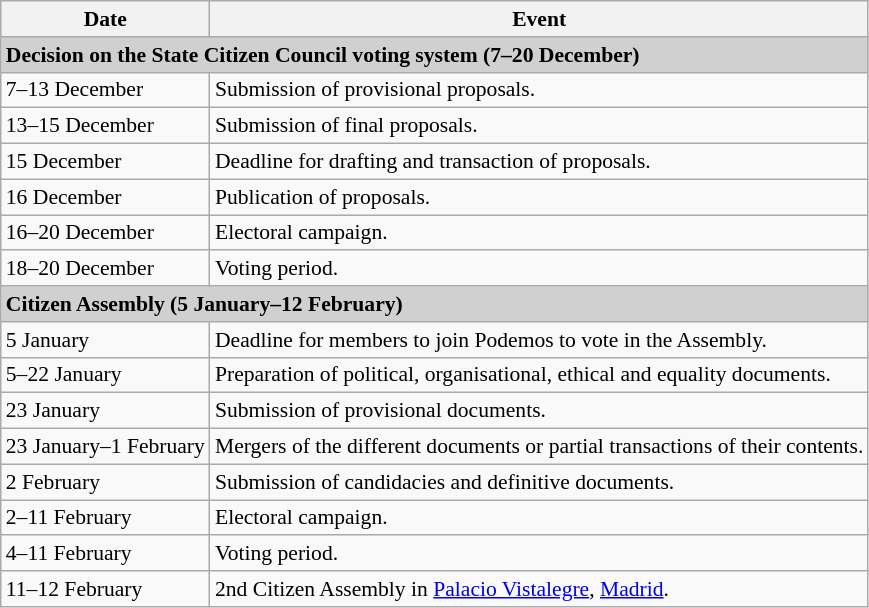<table class="wikitable" style="font-size:90%;">
<tr>
<th>Date</th>
<th>Event</th>
</tr>
<tr style="background:#D0D0D0;">
<td colspan="2"><strong>Decision on the State Citizen Council voting system (7–20 December)</strong></td>
</tr>
<tr>
<td>7–13 December</td>
<td>Submission of provisional proposals.</td>
</tr>
<tr>
<td>13–15 December</td>
<td>Submission of final proposals.</td>
</tr>
<tr>
<td>15 December</td>
<td>Deadline for drafting and transaction of proposals.</td>
</tr>
<tr>
<td>16 December</td>
<td>Publication of proposals.</td>
</tr>
<tr>
<td>16–20 December</td>
<td>Electoral campaign.</td>
</tr>
<tr>
<td>18–20 December</td>
<td>Voting period.</td>
</tr>
<tr style="background:#D0D0D0;">
<td colspan="2"><strong>Citizen Assembly (5 January–12 February)</strong></td>
</tr>
<tr>
<td>5 January</td>
<td>Deadline for members to join Podemos to vote in the Assembly.</td>
</tr>
<tr>
<td>5–22 January</td>
<td>Preparation of political, organisational, ethical and equality documents.</td>
</tr>
<tr>
<td>23 January</td>
<td>Submission of provisional documents.</td>
</tr>
<tr>
<td>23 January–1 February</td>
<td>Mergers of the different documents or partial transactions of their contents.</td>
</tr>
<tr>
<td>2 February</td>
<td>Submission of candidacies and definitive documents.</td>
</tr>
<tr>
<td>2–11 February</td>
<td>Electoral campaign.</td>
</tr>
<tr>
<td>4–11 February</td>
<td>Voting period.</td>
</tr>
<tr>
<td>11–12 February</td>
<td>2nd Citizen Assembly in <a href='#'>Palacio Vistalegre</a>, <a href='#'>Madrid</a>.</td>
</tr>
</table>
